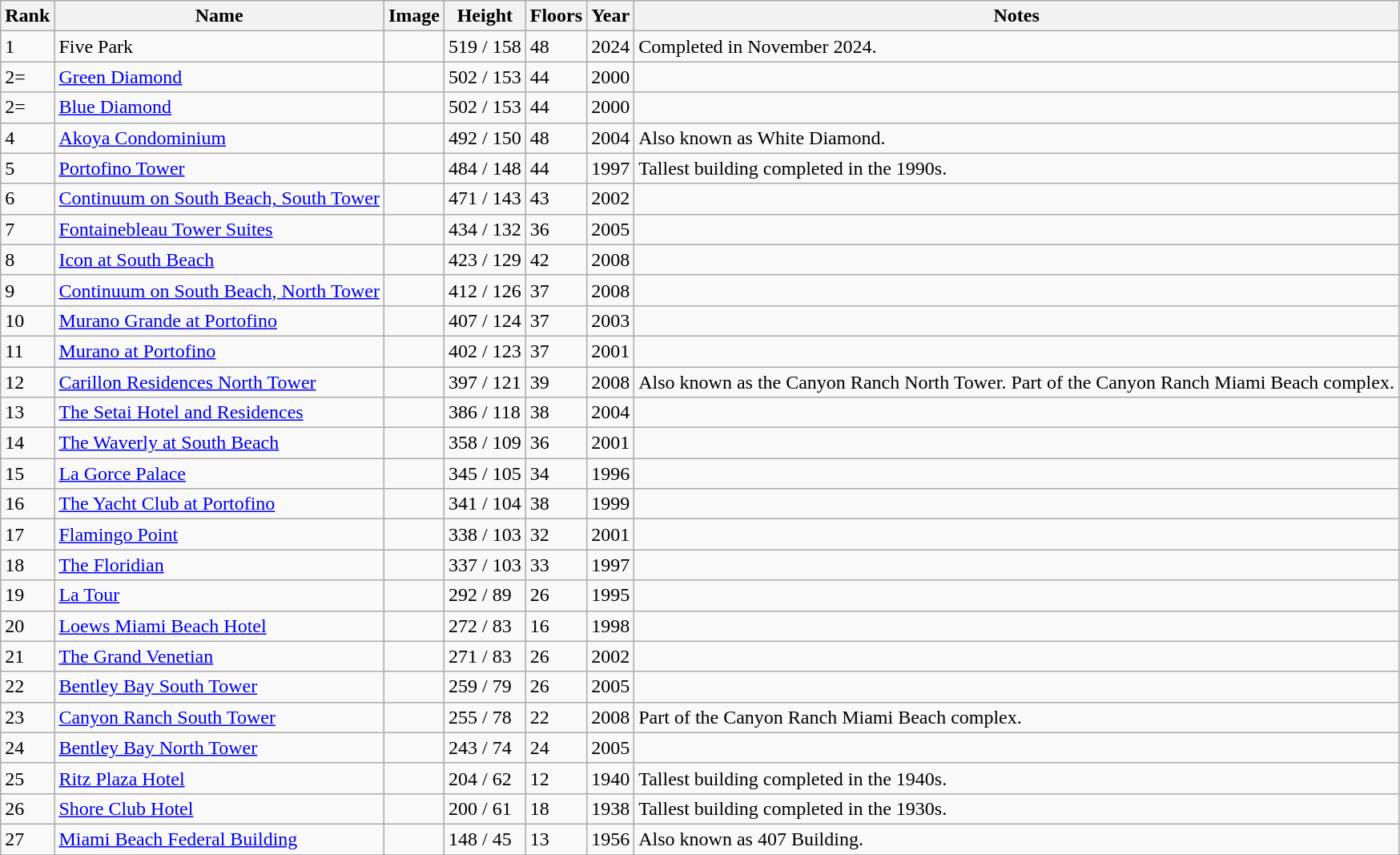<table class="wikitable sortable">
<tr>
<th>Rank</th>
<th>Name</th>
<th>Image</th>
<th>Height<br></th>
<th>Floors</th>
<th>Year</th>
<th class="unsortable">Notes</th>
</tr>
<tr>
<td>1</td>
<td>Five Park</td>
<td></td>
<td>519 / 158</td>
<td>48</td>
<td>2024</td>
<td>Completed in November 2024.</td>
</tr>
<tr>
<td>2=</td>
<td><a href='#'>Green Diamond</a></td>
<td></td>
<td>502 / 153</td>
<td>44</td>
<td>2000</td>
<td></td>
</tr>
<tr>
<td>2=</td>
<td><a href='#'>Blue Diamond</a></td>
<td></td>
<td>502 / 153</td>
<td>44</td>
<td>2000</td>
<td></td>
</tr>
<tr>
<td>4</td>
<td><a href='#'>Akoya Condominium</a></td>
<td></td>
<td>492 / 150</td>
<td>48</td>
<td>2004</td>
<td>Also known as White Diamond.</td>
</tr>
<tr>
<td>5</td>
<td><a href='#'>Portofino Tower</a></td>
<td></td>
<td>484 / 148</td>
<td>44</td>
<td>1997</td>
<td>Tallest building completed in the 1990s.</td>
</tr>
<tr>
<td>6</td>
<td><a href='#'>Continuum on South Beach, South Tower</a></td>
<td></td>
<td>471 / 143</td>
<td>43</td>
<td>2002</td>
<td></td>
</tr>
<tr>
<td>7</td>
<td><a href='#'>Fontainebleau Tower Suites</a></td>
<td></td>
<td>434 / 132</td>
<td>36</td>
<td>2005</td>
<td></td>
</tr>
<tr>
<td>8</td>
<td><a href='#'>Icon at South Beach</a></td>
<td></td>
<td>423 / 129</td>
<td>42</td>
<td>2008</td>
<td></td>
</tr>
<tr>
<td>9</td>
<td><a href='#'>Continuum on South Beach, North Tower</a></td>
<td></td>
<td>412 / 126</td>
<td>37</td>
<td>2008</td>
<td></td>
</tr>
<tr>
<td>10</td>
<td><a href='#'>Murano Grande at Portofino</a></td>
<td></td>
<td>407 / 124</td>
<td>37</td>
<td>2003</td>
<td></td>
</tr>
<tr>
<td>11</td>
<td><a href='#'>Murano at Portofino</a></td>
<td></td>
<td>402 / 123</td>
<td>37</td>
<td>2001</td>
<td></td>
</tr>
<tr>
<td>12</td>
<td><a href='#'>Carillon Residences North Tower</a></td>
<td></td>
<td>397 / 121</td>
<td>39</td>
<td>2008</td>
<td>Also known as the Canyon Ranch North Tower. Part of the Canyon Ranch Miami Beach complex.</td>
</tr>
<tr>
<td>13</td>
<td><a href='#'>The Setai Hotel and Residences</a></td>
<td></td>
<td>386 / 118</td>
<td>38</td>
<td>2004</td>
<td></td>
</tr>
<tr>
<td>14</td>
<td><a href='#'>The Waverly at South Beach</a></td>
<td></td>
<td>358 / 109</td>
<td>36</td>
<td>2001</td>
<td></td>
</tr>
<tr>
<td>15</td>
<td><a href='#'>La Gorce Palace</a></td>
<td></td>
<td>345 / 105</td>
<td>34</td>
<td>1996</td>
<td></td>
</tr>
<tr>
<td>16</td>
<td><a href='#'>The Yacht Club at Portofino</a></td>
<td></td>
<td>341 / 104</td>
<td>38</td>
<td>1999</td>
<td></td>
</tr>
<tr>
<td>17</td>
<td><a href='#'>Flamingo Point</a></td>
<td></td>
<td>338 / 103</td>
<td>32</td>
<td>2001</td>
<td></td>
</tr>
<tr>
<td>18</td>
<td><a href='#'>The Floridian</a></td>
<td></td>
<td>337 / 103</td>
<td>33</td>
<td>1997</td>
<td></td>
</tr>
<tr>
<td>19</td>
<td><a href='#'>La Tour</a></td>
<td></td>
<td>292 / 89</td>
<td>26</td>
<td>1995</td>
<td></td>
</tr>
<tr>
<td>20</td>
<td><a href='#'>Loews Miami Beach Hotel</a></td>
<td></td>
<td>272 / 83</td>
<td>16</td>
<td>1998</td>
<td></td>
</tr>
<tr>
<td>21</td>
<td><a href='#'>The Grand Venetian</a></td>
<td></td>
<td>271 / 83</td>
<td>26</td>
<td>2002</td>
<td></td>
</tr>
<tr>
<td>22</td>
<td><a href='#'>Bentley Bay South Tower</a></td>
<td></td>
<td>259 / 79</td>
<td>26</td>
<td>2005</td>
<td></td>
</tr>
<tr>
<td>23</td>
<td><a href='#'>Canyon Ranch South Tower</a></td>
<td></td>
<td>255 / 78</td>
<td>22</td>
<td>2008</td>
<td>Part of the Canyon Ranch Miami Beach complex.</td>
</tr>
<tr>
<td>24</td>
<td><a href='#'>Bentley Bay North Tower</a></td>
<td></td>
<td>243 / 74</td>
<td>24</td>
<td>2005</td>
<td></td>
</tr>
<tr>
<td>25</td>
<td><a href='#'>Ritz Plaza Hotel</a></td>
<td></td>
<td>204 / 62</td>
<td>12</td>
<td>1940</td>
<td>Tallest building completed in the 1940s.</td>
</tr>
<tr>
<td>26</td>
<td><a href='#'>Shore Club Hotel</a></td>
<td></td>
<td>200 / 61</td>
<td>18</td>
<td>1938</td>
<td>Tallest building completed in the 1930s.</td>
</tr>
<tr>
<td>27</td>
<td><a href='#'>Miami Beach Federal Building</a></td>
<td></td>
<td>148 / 45</td>
<td>13</td>
<td>1956</td>
<td>Also known as 407 Building.</td>
</tr>
<tr>
</tr>
</table>
